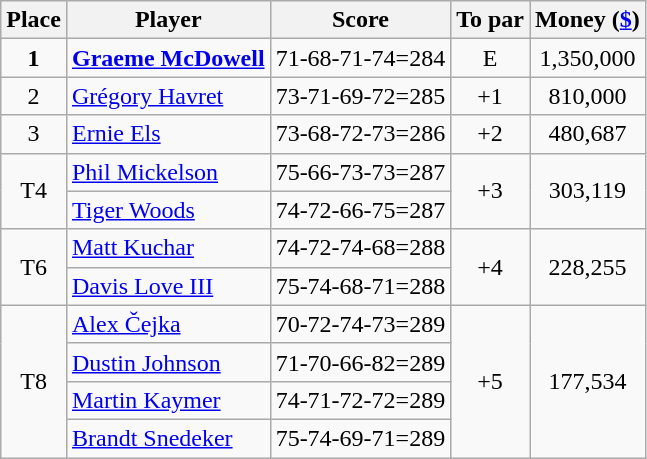<table class="wikitable">
<tr>
<th>Place</th>
<th>Player</th>
<th>Score</th>
<th>To par</th>
<th>Money (<a href='#'>$</a>)</th>
</tr>
<tr>
<td align=center><strong>1</strong></td>
<td> <strong><a href='#'>Graeme McDowell</a></strong></td>
<td align=center>71-68-71-74=284</td>
<td align=center>E</td>
<td align=center>1,350,000</td>
</tr>
<tr>
<td align=center>2</td>
<td> <a href='#'>Grégory Havret</a></td>
<td align=center>73-71-69-72=285</td>
<td align=center>+1</td>
<td align=center>810,000</td>
</tr>
<tr>
<td align=center>3</td>
<td> <a href='#'>Ernie Els</a></td>
<td align=center>73-68-72-73=286</td>
<td align=center>+2</td>
<td align=center>480,687</td>
</tr>
<tr>
<td rowspan=2 align=center>T4</td>
<td> <a href='#'>Phil Mickelson</a></td>
<td align=center>75-66-73-73=287</td>
<td rowspan=2 align=center>+3</td>
<td rowspan=2 align=center>303,119</td>
</tr>
<tr>
<td> <a href='#'>Tiger Woods</a></td>
<td align=center>74-72-66-75=287</td>
</tr>
<tr>
<td rowspan=2 align=center>T6</td>
<td> <a href='#'>Matt Kuchar</a></td>
<td align=center>74-72-74-68=288</td>
<td rowspan=2 align=center>+4</td>
<td rowspan=2 align=center>228,255</td>
</tr>
<tr>
<td> <a href='#'>Davis Love III</a></td>
<td align=center>75-74-68-71=288</td>
</tr>
<tr>
<td rowspan=4 align=center>T8</td>
<td> <a href='#'>Alex Čejka</a></td>
<td align=center>70-72-74-73=289</td>
<td rowspan=4 align=center>+5</td>
<td rowspan=4 align=center>177,534</td>
</tr>
<tr>
<td> <a href='#'>Dustin Johnson</a></td>
<td align=center>71-70-66-82=289</td>
</tr>
<tr>
<td> <a href='#'>Martin Kaymer</a></td>
<td align=center>74-71-72-72=289</td>
</tr>
<tr>
<td> <a href='#'>Brandt Snedeker</a></td>
<td align=center>75-74-69-71=289</td>
</tr>
</table>
